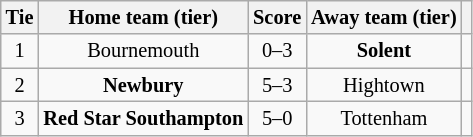<table class="wikitable" style="text-align:center; font-size:85%">
<tr>
<th>Tie</th>
<th>Home team (tier)</th>
<th>Score</th>
<th>Away team (tier)</th>
<th></th>
</tr>
<tr>
<td align="center">1</td>
<td>Bournemouth</td>
<td align="center">0–3</td>
<td><strong>Solent</strong></td>
<td></td>
</tr>
<tr>
<td align="center">2</td>
<td><strong>Newbury</strong></td>
<td align="center">5–3</td>
<td>Hightown</td>
<td></td>
</tr>
<tr>
<td align="center">3</td>
<td><strong>Red Star Southampton</strong></td>
<td align="center">5–0</td>
<td>Tottenham</td>
<td></td>
</tr>
</table>
